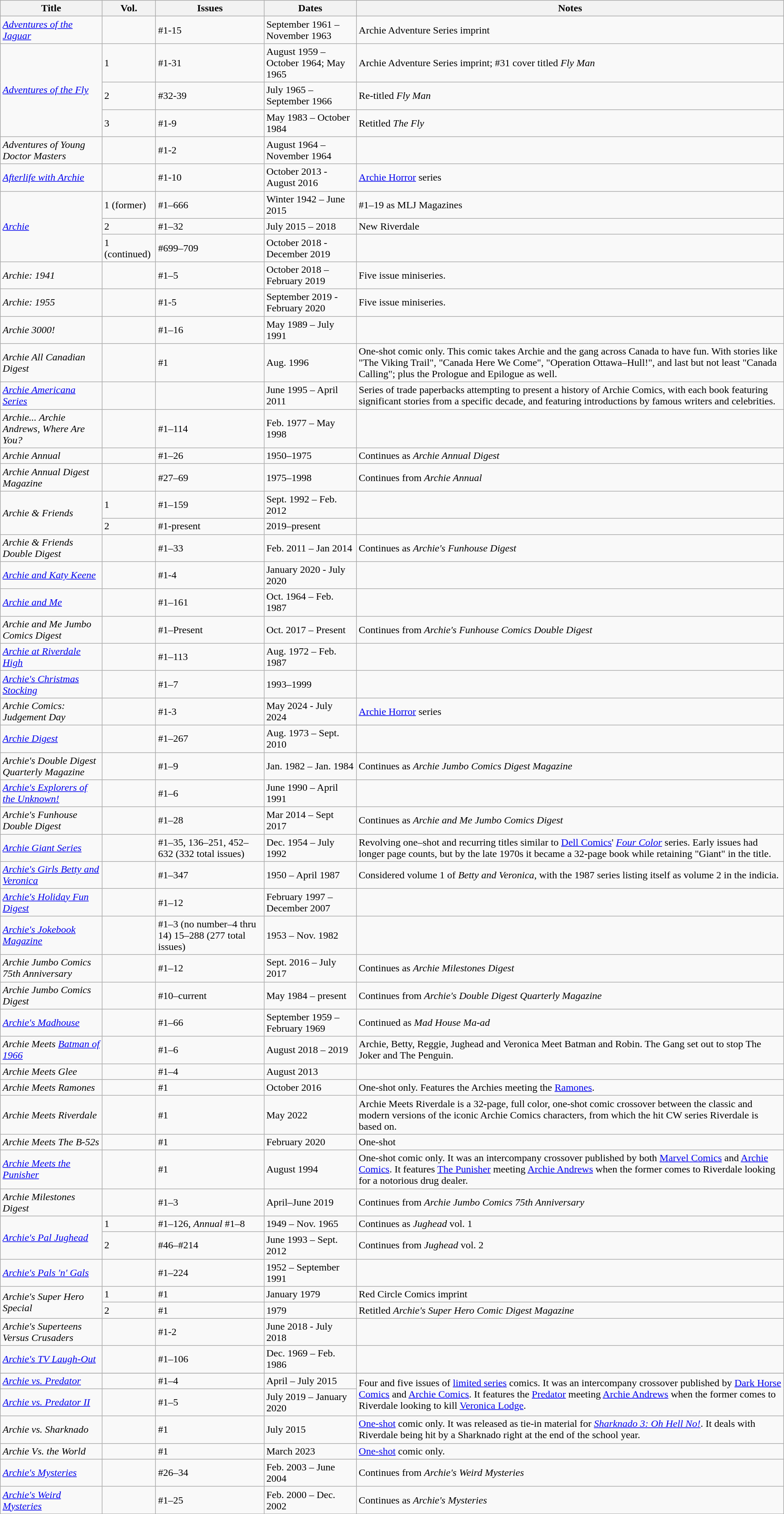<table class="wikitable sortable">
<tr>
<th>Title</th>
<th>Vol.</th>
<th>Issues</th>
<th>Dates</th>
<th>Notes</th>
</tr>
<tr>
<td><em><a href='#'>Adventures of the Jaguar</a></em></td>
<td></td>
<td>#1-15</td>
<td>September 1961 – November 1963</td>
<td>Archie Adventure Series imprint</td>
</tr>
<tr>
<td rowspan="3"><em><a href='#'>Adventures of the Fly</a></em></td>
<td>1</td>
<td>#1-31</td>
<td>August 1959 – October 1964; May 1965</td>
<td>Archie Adventure Series imprint; #31 cover titled <em>Fly Man</em></td>
</tr>
<tr>
<td>2</td>
<td>#32-39</td>
<td>July 1965 – September 1966</td>
<td>Re-titled <em>Fly Man</em></td>
</tr>
<tr>
<td>3</td>
<td>#1-9</td>
<td>May 1983 – October 1984</td>
<td>Retitled <em>The Fly</em></td>
</tr>
<tr>
<td><em>Adventures of Young Doctor Masters</em></td>
<td></td>
<td>#1-2</td>
<td>August 1964 – November 1964</td>
<td></td>
</tr>
<tr>
<td><em><a href='#'>Afterlife with Archie</a></em></td>
<td></td>
<td>#1-10</td>
<td>October 2013 - August 2016</td>
<td><a href='#'>Archie Horror</a> series</td>
</tr>
<tr>
<td rowspan="3"><em><a href='#'>Archie</a></em></td>
<td>1 (former)</td>
<td>#1–666</td>
<td>Winter 1942 – June 2015</td>
<td>#1–19 as MLJ Magazines</td>
</tr>
<tr>
<td>2</td>
<td>#1–32</td>
<td>July 2015 – 2018</td>
<td>New Riverdale</td>
</tr>
<tr>
<td>1 (continued)</td>
<td>#699–709</td>
<td>October 2018 - December 2019</td>
</tr>
<tr>
<td><em>Archie: 1941</em></td>
<td></td>
<td>#1–5</td>
<td>October 2018 – February 2019</td>
<td>Five issue miniseries.</td>
</tr>
<tr>
<td><em>Archie: 1955</em></td>
<td></td>
<td>#1-5</td>
<td>September 2019 - February 2020</td>
<td>Five issue miniseries.</td>
</tr>
<tr>
<td><em>Archie 3000!</em></td>
<td></td>
<td>#1–16</td>
<td>May 1989 – July 1991</td>
<td></td>
</tr>
<tr>
<td><em>Archie All Canadian Digest</em></td>
<td></td>
<td>#1</td>
<td>Aug. 1996</td>
<td>One-shot comic only. This comic takes Archie and the gang across Canada to have fun. With stories like "The Viking Trail", "Canada Here We Come", "Operation Ottawa–Hull!", and last but not least "Canada Calling"; plus the Prologue and Epilogue as well.</td>
</tr>
<tr>
<td><em><a href='#'>Archie Americana Series</a></em></td>
<td></td>
<td></td>
<td>June 1995 – April 2011</td>
<td>Series of trade paperbacks attempting to present a history of Archie Comics, with each book featuring significant stories from a specific decade, and featuring introductions by famous writers and celebrities.</td>
</tr>
<tr>
<td><em>Archie... Archie Andrews, Where Are You?</em></td>
<td></td>
<td>#1–114</td>
<td>Feb. 1977 – May 1998</td>
<td></td>
</tr>
<tr>
<td><em>Archie Annual</em></td>
<td></td>
<td>#1–26</td>
<td>1950–1975</td>
<td>Continues as <em>Archie Annual Digest</em></td>
</tr>
<tr>
<td><em>Archie Annual Digest Magazine</em></td>
<td></td>
<td>#27–69</td>
<td>1975–1998</td>
<td>Continues from <em>Archie Annual</em></td>
</tr>
<tr>
<td rowspan="2"><em>Archie & Friends</em></td>
<td>1</td>
<td>#1–159</td>
<td>Sept. 1992 – Feb. 2012</td>
<td></td>
</tr>
<tr>
<td>2</td>
<td>#1-present</td>
<td>2019–present</td>
</tr>
<tr>
<td><em>Archie & Friends Double Digest</em></td>
<td></td>
<td>#1–33</td>
<td>Feb. 2011 – Jan 2014</td>
<td>Continues as <em>Archie's Funhouse Digest</em></td>
</tr>
<tr>
<td><em><a href='#'>Archie and Katy Keene</a></em></td>
<td></td>
<td>#1-4</td>
<td>January 2020 - July 2020</td>
<td></td>
</tr>
<tr>
<td><em><a href='#'>Archie and Me</a></em></td>
<td></td>
<td>#1–161</td>
<td>Oct. 1964 – Feb. 1987</td>
<td></td>
</tr>
<tr>
<td><em>Archie and Me Jumbo Comics Digest</em></td>
<td></td>
<td>#1–Present</td>
<td>Oct. 2017 – Present</td>
<td>Continues from <em>Archie's Funhouse Comics Double Digest</em></td>
</tr>
<tr>
<td><em><a href='#'>Archie at Riverdale High</a></em></td>
<td></td>
<td>#1–113</td>
<td>Aug. 1972 – Feb. 1987</td>
<td></td>
</tr>
<tr>
<td><em><a href='#'>Archie's Christmas Stocking</a></em></td>
<td></td>
<td>#1–7</td>
<td>1993–1999</td>
<td></td>
</tr>
<tr>
<td><em>Archie Comics: Judgement Day</em></td>
<td></td>
<td>#1-3</td>
<td>May 2024 - July 2024</td>
<td><a href='#'>Archie Horror</a> series</td>
</tr>
<tr>
<td><em><a href='#'>Archie Digest</a></em></td>
<td></td>
<td>#1–267</td>
<td>Aug. 1973 – Sept. 2010</td>
<td></td>
</tr>
<tr>
<td><em>Archie's Double Digest Quarterly Magazine</em></td>
<td></td>
<td>#1–9</td>
<td>Jan. 1982 – Jan. 1984</td>
<td>Continues as <em>Archie Jumbo Comics Digest Magazine</em></td>
</tr>
<tr>
<td><em><a href='#'>Archie's Explorers of the Unknown!</a></em></td>
<td></td>
<td>#1–6</td>
<td>June 1990 – April 1991</td>
<td></td>
</tr>
<tr>
<td><em>Archie's Funhouse Double Digest</em></td>
<td></td>
<td>#1–28</td>
<td>Mar 2014 – Sept 2017</td>
<td>Continues as <em>Archie and Me Jumbo Comics Digest</em></td>
</tr>
<tr>
<td><em><a href='#'>Archie Giant Series</a></em></td>
<td></td>
<td>#1–35, 136–251, 452–632 (332 total issues)</td>
<td>Dec. 1954 – July 1992</td>
<td>Revolving one–shot and recurring titles similar to <a href='#'>Dell Comics</a>' <em><a href='#'>Four Color</a></em> series. Early issues had longer page counts, but by the late 1970s it became a 32-page book while retaining "Giant" in the title.</td>
</tr>
<tr>
<td><em><a href='#'>Archie's Girls Betty and Veronica</a></em></td>
<td></td>
<td>#1–347</td>
<td>1950 – April 1987</td>
<td>Considered volume 1 of <em>Betty and Veronica</em>, with the 1987 series listing itself as volume 2 in the indicia.</td>
</tr>
<tr>
<td><em><a href='#'>Archie's Holiday Fun Digest</a></em></td>
<td></td>
<td>#1–12</td>
<td>February 1997 – December 2007</td>
<td></td>
</tr>
<tr>
<td><em><a href='#'>Archie's Jokebook Magazine</a></em></td>
<td></td>
<td>#1–3 (no number–4 thru 14) 15–288 (277 total issues)</td>
<td>1953 – Nov. 1982</td>
<td></td>
</tr>
<tr>
<td><em>Archie Jumbo Comics 75th Anniversary</em></td>
<td></td>
<td>#1–12</td>
<td>Sept. 2016 – July 2017</td>
<td>Continues as <em>Archie Milestones Digest</em></td>
</tr>
<tr>
<td><em>Archie Jumbo Comics Digest</em></td>
<td></td>
<td>#10–current</td>
<td>May 1984 – present</td>
<td>Continues from <em>Archie's Double Digest Quarterly Magazine</em></td>
</tr>
<tr>
<td><em><a href='#'>Archie's Madhouse</a></em></td>
<td></td>
<td>#1–66</td>
<td>September 1959 – February 1969</td>
<td>Continued as <em>Mad House Ma-ad</em></td>
</tr>
<tr>
<td><em>Archie Meets <a href='#'>Batman of 1966</a></em></td>
<td></td>
<td>#1–6</td>
<td>August 2018 – 2019</td>
<td>Archie, Betty, Reggie, Jughead and Veronica Meet Batman and Robin. The Gang set out to stop The Joker and The Penguin.</td>
</tr>
<tr>
<td><em>Archie Meets Glee</em></td>
<td></td>
<td>#1–4</td>
<td>August 2013</td>
<td></td>
</tr>
<tr>
<td><em>Archie Meets Ramones</em></td>
<td></td>
<td>#1</td>
<td>October 2016</td>
<td>One-shot only. Features the Archies meeting the <a href='#'>Ramones</a>.</td>
</tr>
<tr>
<td><em>Archie Meets Riverdale</em></td>
<td></td>
<td>#1</td>
<td>May 2022</td>
<td>Archie Meets Riverdale is a 32-page, full color, one-shot comic crossover between the classic and modern versions of the iconic Archie Comics characters, from which the hit CW series Riverdale is based on.</td>
</tr>
<tr>
<td><em>Archie Meets The B-52s</em></td>
<td></td>
<td>#1</td>
<td>February 2020</td>
<td>One-shot</td>
</tr>
<tr>
<td><em><a href='#'>Archie Meets the Punisher</a></em></td>
<td></td>
<td>#1</td>
<td>August 1994</td>
<td>One-shot comic only. It was an intercompany crossover published by both <a href='#'>Marvel Comics</a> and <a href='#'>Archie Comics</a>. It features <a href='#'>The Punisher</a> meeting <a href='#'>Archie Andrews</a> when the former comes to Riverdale looking for a notorious drug dealer.</td>
</tr>
<tr>
<td><em>Archie Milestones Digest</em></td>
<td></td>
<td>#1–3</td>
<td>April–June 2019</td>
<td>Continues from <em>Archie Jumbo Comics 75th Anniversary</em></td>
</tr>
<tr>
<td rowspan="2"><em><a href='#'>Archie's Pal Jughead</a></em></td>
<td>1</td>
<td>#1–126, <em>Annual</em> #1–8</td>
<td>1949 – Nov. 1965</td>
<td>Continues as <em>Jughead</em> vol. 1</td>
</tr>
<tr>
<td>2</td>
<td>#46–#214</td>
<td>June 1993 – Sept. 2012</td>
<td>Continues from <em>Jughead</em> vol. 2</td>
</tr>
<tr>
<td><em><a href='#'>Archie's Pals 'n' Gals</a></em></td>
<td></td>
<td>#1–224</td>
<td>1952 – September 1991</td>
</tr>
<tr>
<td rowspan="2"><em>Archie's Super Hero Special</em></td>
<td>1</td>
<td>#1</td>
<td>January 1979</td>
<td>Red Circle Comics imprint</td>
</tr>
<tr>
<td>2</td>
<td>#1</td>
<td>1979</td>
<td>Retitled <em>Archie's Super Hero Comic Digest Magazine</em></td>
</tr>
<tr>
<td><em>Archie's Superteens Versus Crusaders</em></td>
<td></td>
<td>#1-2</td>
<td>June 2018 - July 2018</td>
<td></td>
</tr>
<tr>
<td><em><a href='#'>Archie's TV Laugh-Out</a></em></td>
<td></td>
<td>#1–106</td>
<td>Dec. 1969 – Feb. 1986</td>
<td></td>
</tr>
<tr>
</tr>
<tr>
<td><em><a href='#'>Archie vs. Predator</a></em></td>
<td></td>
<td>#1–4</td>
<td>April – July 2015</td>
<td rowspan="2">Four and five issues of <a href='#'>limited series</a> comics. It was an intercompany crossover published by <a href='#'>Dark Horse Comics</a> and <a href='#'>Archie Comics</a>. It features the <a href='#'>Predator</a> meeting <a href='#'>Archie Andrews</a> when the former comes to Riverdale looking to kill <a href='#'>Veronica Lodge</a>.</td>
</tr>
<tr>
<td><em><a href='#'>Archie vs. Predator II</a></em></td>
<td></td>
<td>#1–5</td>
<td>July 2019 – January 2020</td>
</tr>
<tr>
<td><em>Archie vs. Sharknado</em></td>
<td></td>
<td>#1</td>
<td>July 2015</td>
<td><a href='#'>One-shot</a> comic only. It was released as tie-in material for <em><a href='#'>Sharknado 3: Oh Hell No!</a></em>. It deals with Riverdale being hit by a Sharknado right at the end of the school year.</td>
</tr>
<tr>
<td><em>Archie Vs. the World</em></td>
<td></td>
<td>#1</td>
<td>March 2023</td>
<td><a href='#'>One-shot</a> comic only.</td>
</tr>
<tr>
<td><em><a href='#'>Archie's Mysteries</a></em></td>
<td></td>
<td>#26–34</td>
<td>Feb. 2003 – June 2004</td>
<td>Continues from <em>Archie's Weird Mysteries</em></td>
</tr>
<tr>
<td><em><a href='#'>Archie's Weird Mysteries</a></em></td>
<td></td>
<td>#1–25</td>
<td>Feb. 2000 – Dec. 2002</td>
<td>Continues as <em>Archie's Mysteries</em></td>
</tr>
<tr>
</tr>
</table>
